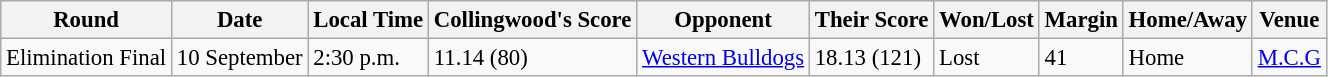<table class="wikitable" style="font-size: 95%;">
<tr>
<th>Round</th>
<th>Date</th>
<th>Local Time</th>
<th>Collingwood's Score</th>
<th>Opponent</th>
<th>Their Score</th>
<th>Won/Lost</th>
<th>Margin</th>
<th>Home/Away</th>
<th>Venue</th>
</tr>
<tr valign="top">
<td>Elimination Final</td>
<td>10 September</td>
<td>2:30 p.m.</td>
<td>11.14 (80)</td>
<td><a href='#'>Western Bulldogs</a></td>
<td>18.13 (121)</td>
<td>Lost</td>
<td>41</td>
<td>Home</td>
<td><a href='#'>M.C.G</a></td>
</tr>
</table>
